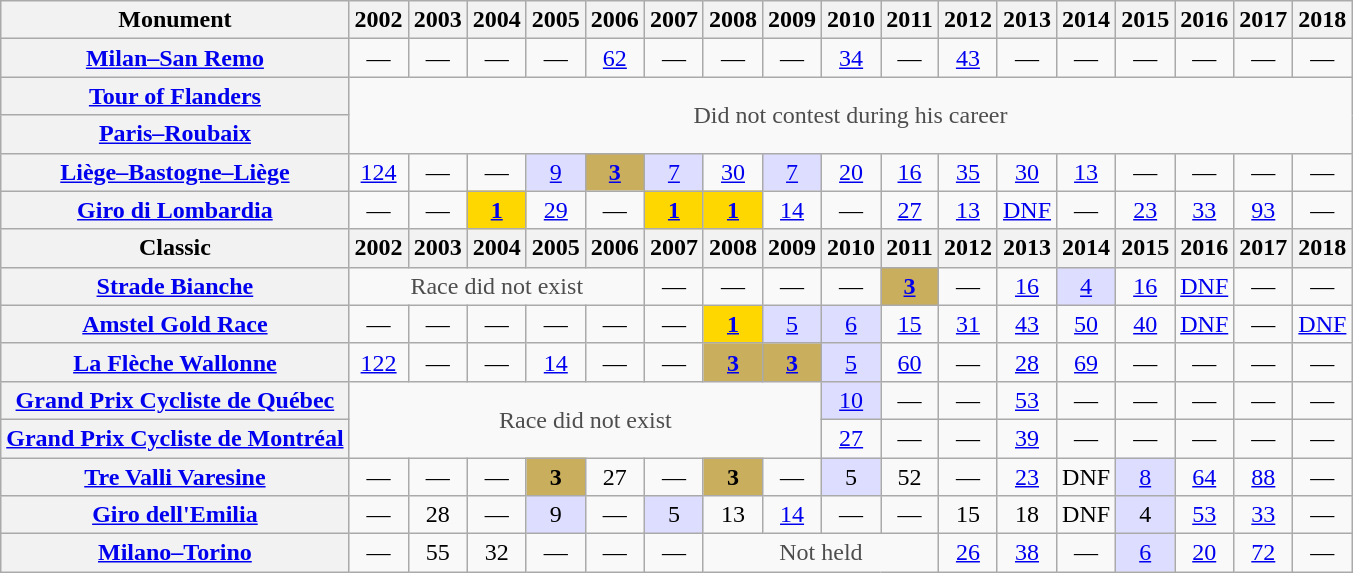<table class="wikitable plainrowheaders">
<tr>
<th>Monument</th>
<th scope="col">2002</th>
<th scope="col">2003</th>
<th scope="col">2004</th>
<th scope="col">2005</th>
<th scope="col">2006</th>
<th scope="col">2007</th>
<th scope="col">2008</th>
<th scope="col">2009</th>
<th scope="col">2010</th>
<th scope="col">2011</th>
<th scope="col">2012</th>
<th scope="col">2013</th>
<th scope="col">2014</th>
<th scope="col">2015</th>
<th scope="col">2016</th>
<th scope="col">2017</th>
<th scope="col">2018</th>
</tr>
<tr style="text-align:center;">
<th scope="row"><a href='#'>Milan–San Remo</a></th>
<td>—</td>
<td>—</td>
<td>—</td>
<td>—</td>
<td><a href='#'>62</a></td>
<td>—</td>
<td>—</td>
<td>—</td>
<td><a href='#'>34</a></td>
<td>—</td>
<td><a href='#'>43</a></td>
<td>—</td>
<td>—</td>
<td>—</td>
<td>—</td>
<td>—</td>
<td>—</td>
</tr>
<tr style="text-align:center;">
<th scope="row"><a href='#'>Tour of Flanders</a></th>
<td style="color:#4d4d4d;" colspan=18 rowspan=2>Did not contest during his career</td>
</tr>
<tr style="text-align:center;">
<th scope="row"><a href='#'>Paris–Roubaix</a></th>
</tr>
<tr style="text-align:center;">
<th scope="row"><a href='#'>Liège–Bastogne–Liège</a></th>
<td><a href='#'>124</a></td>
<td>—</td>
<td>—</td>
<td style="background:#ddf;"><a href='#'>9</a></td>
<td style="background:#C9AE5D;"><a href='#'><strong>3</strong></a></td>
<td style="background:#ddf;"><a href='#'>7</a></td>
<td><a href='#'>30</a></td>
<td style="background:#ddf;"><a href='#'>7</a></td>
<td><a href='#'>20</a></td>
<td><a href='#'>16</a></td>
<td><a href='#'>35</a></td>
<td><a href='#'>30</a></td>
<td><a href='#'>13</a></td>
<td>—</td>
<td>—</td>
<td>—</td>
<td>—</td>
</tr>
<tr style="text-align:center;">
<th scope="row"><a href='#'>Giro di Lombardia</a></th>
<td>—</td>
<td>—</td>
<td style="background:gold;"><a href='#'><strong>1</strong></a></td>
<td><a href='#'>29</a></td>
<td>—</td>
<td style="background:gold;"><a href='#'><strong>1</strong></a></td>
<td style="background:gold;"><a href='#'><strong>1</strong></a></td>
<td><a href='#'>14</a></td>
<td>—</td>
<td><a href='#'>27</a></td>
<td><a href='#'>13</a></td>
<td><a href='#'>DNF</a></td>
<td>—</td>
<td><a href='#'>23</a></td>
<td><a href='#'>33</a></td>
<td><a href='#'>93</a></td>
<td>—</td>
</tr>
<tr>
<th>Classic</th>
<th scope="col">2002</th>
<th scope="col">2003</th>
<th scope="col">2004</th>
<th scope="col">2005</th>
<th scope="col">2006</th>
<th scope="col">2007</th>
<th scope="col">2008</th>
<th scope="col">2009</th>
<th scope="col">2010</th>
<th scope="col">2011</th>
<th scope="col">2012</th>
<th scope="col">2013</th>
<th scope="col">2014</th>
<th scope="col">2015</th>
<th scope="col">2016</th>
<th scope="col">2017</th>
<th scope="col">2018</th>
</tr>
<tr style="text-align:center;">
<th scope="row"><a href='#'>Strade Bianche</a></th>
<td style="color:#4d4d4d;" colspan=5>Race did not exist</td>
<td>—</td>
<td>—</td>
<td>—</td>
<td>—</td>
<td style="background:#C9AE5D;"><a href='#'><strong>3</strong></a></td>
<td>—</td>
<td><a href='#'>16</a></td>
<td style="background:#ddf;"><a href='#'>4</a></td>
<td><a href='#'>16</a></td>
<td><a href='#'>DNF</a></td>
<td>—</td>
<td>—</td>
</tr>
<tr style="text-align:center;">
<th scope="row"><a href='#'>Amstel Gold Race</a></th>
<td>—</td>
<td>—</td>
<td>—</td>
<td>—</td>
<td>—</td>
<td>—</td>
<td style="background:gold;"><a href='#'><strong>1</strong></a></td>
<td style="background:#ddf;"><a href='#'>5</a></td>
<td style="background:#ddf;"><a href='#'>6</a></td>
<td><a href='#'>15</a></td>
<td><a href='#'>31</a></td>
<td><a href='#'>43</a></td>
<td><a href='#'>50</a></td>
<td><a href='#'>40</a></td>
<td><a href='#'>DNF</a></td>
<td>—</td>
<td><a href='#'>DNF</a></td>
</tr>
<tr style="text-align:center;">
<th scope="row"><a href='#'>La Flèche Wallonne</a></th>
<td><a href='#'>122</a></td>
<td>—</td>
<td>—</td>
<td><a href='#'>14</a></td>
<td>—</td>
<td>—</td>
<td style="background:#C9AE5D;"><a href='#'><strong>3</strong></a></td>
<td style="background:#C9AE5D;"><a href='#'><strong>3</strong></a></td>
<td style="background:#ddf;"><a href='#'>5</a></td>
<td><a href='#'>60</a></td>
<td>—</td>
<td><a href='#'>28</a></td>
<td><a href='#'>69</a></td>
<td>—</td>
<td>—</td>
<td>—</td>
<td>—</td>
</tr>
<tr style="text-align:center;">
<th scope="row"><a href='#'>Grand Prix Cycliste de Québec</a></th>
<td style="color:#4d4d4d;" colspan=8 rowspan=2>Race did not exist</td>
<td style="background:#ddf;"><a href='#'>10</a></td>
<td>—</td>
<td>—</td>
<td><a href='#'>53</a></td>
<td>—</td>
<td>—</td>
<td>—</td>
<td>—</td>
<td>—</td>
</tr>
<tr style="text-align:center;">
<th scope="row"><a href='#'>Grand Prix Cycliste de Montréal</a></th>
<td><a href='#'>27</a></td>
<td>—</td>
<td>—</td>
<td><a href='#'>39</a></td>
<td>—</td>
<td>—</td>
<td>—</td>
<td>—</td>
<td>—</td>
</tr>
<tr style="text-align:center;">
<th scope="row"><a href='#'>Tre Valli Varesine</a></th>
<td>—</td>
<td>—</td>
<td>—</td>
<td style="background:#C9AE5D;"><strong>3</strong></td>
<td>27</td>
<td>—</td>
<td style="background:#C9AE5D;"><strong>3</strong></td>
<td>—</td>
<td style="background:#ddf;">5</td>
<td>52</td>
<td>—</td>
<td><a href='#'>23</a></td>
<td>DNF</td>
<td style="background:#ddf;"><a href='#'>8</a></td>
<td><a href='#'>64</a></td>
<td><a href='#'>88</a></td>
<td>—</td>
</tr>
<tr style="text-align:center;">
<th scope="row"><a href='#'>Giro dell'Emilia</a></th>
<td>—</td>
<td>28</td>
<td>—</td>
<td style="background:#ddf;">9</td>
<td>—</td>
<td style="background:#ddf;">5</td>
<td>13</td>
<td><a href='#'>14</a></td>
<td>—</td>
<td>—</td>
<td>15</td>
<td>18</td>
<td>DNF</td>
<td style="background:#ddf;">4</td>
<td><a href='#'>53</a></td>
<td><a href='#'>33</a></td>
<td>—</td>
</tr>
<tr style="text-align:center;">
<th scope="row"><a href='#'>Milano–Torino</a></th>
<td>—</td>
<td>55</td>
<td>32</td>
<td>—</td>
<td>—</td>
<td>—</td>
<td style="color:#4d4d4d;" colspan=4>Not held</td>
<td><a href='#'>26</a></td>
<td><a href='#'>38</a></td>
<td>—</td>
<td style="background:#ddf;"><a href='#'>6</a></td>
<td><a href='#'>20</a></td>
<td><a href='#'>72</a></td>
<td>—</td>
</tr>
</table>
